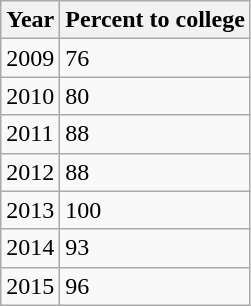<table class="wikitable sortable">
<tr>
<th>Year</th>
<th>Percent to college</th>
</tr>
<tr>
<td>2009</td>
<td>76</td>
</tr>
<tr>
<td>2010</td>
<td>80</td>
</tr>
<tr>
<td>2011</td>
<td>88</td>
</tr>
<tr>
<td>2012</td>
<td>88</td>
</tr>
<tr>
<td>2013</td>
<td>100</td>
</tr>
<tr>
<td>2014</td>
<td>93</td>
</tr>
<tr>
<td>2015</td>
<td>96</td>
</tr>
</table>
